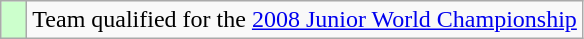<table class="wikitable" style="text-align: left;">
<tr>
<td width=10px bgcolor=#ccffcc></td>
<td>Team qualified for the <a href='#'>2008 Junior World Championship</a></td>
</tr>
</table>
